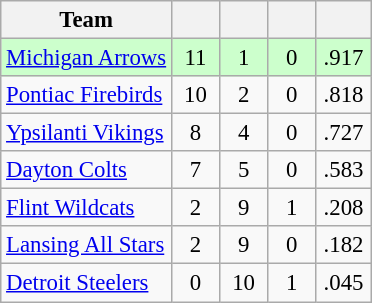<table class="wikitable" style="font-size:95%; text-align:center">
<tr>
<th>Team</th>
<th width="25"></th>
<th width="25"></th>
<th width="25"></th>
<th width="30"></th>
</tr>
<tr style="background:#cfc;">
<td style="text-align:left;"><a href='#'>Michigan Arrows</a></td>
<td>11</td>
<td>1</td>
<td>0</td>
<td>.917</td>
</tr>
<tr>
<td style="text-align:left;"><a href='#'>Pontiac Firebirds</a></td>
<td>10</td>
<td>2</td>
<td>0</td>
<td>.818</td>
</tr>
<tr>
<td style="text-align:left;"><a href='#'>Ypsilanti Vikings</a></td>
<td>8</td>
<td>4</td>
<td>0</td>
<td>.727</td>
</tr>
<tr>
<td style="text-align:left;"><a href='#'>Dayton Colts</a></td>
<td>7</td>
<td>5</td>
<td>0</td>
<td>.583</td>
</tr>
<tr>
<td style="text-align:left;"><a href='#'>Flint Wildcats</a></td>
<td>2</td>
<td>9</td>
<td>1</td>
<td>.208</td>
</tr>
<tr>
<td style="text-align:left;"><a href='#'>Lansing All Stars</a></td>
<td>2</td>
<td>9</td>
<td>0</td>
<td>.182</td>
</tr>
<tr>
<td style="text-align:left;"><a href='#'>Detroit Steelers</a></td>
<td>0</td>
<td>10</td>
<td>1</td>
<td>.045</td>
</tr>
</table>
